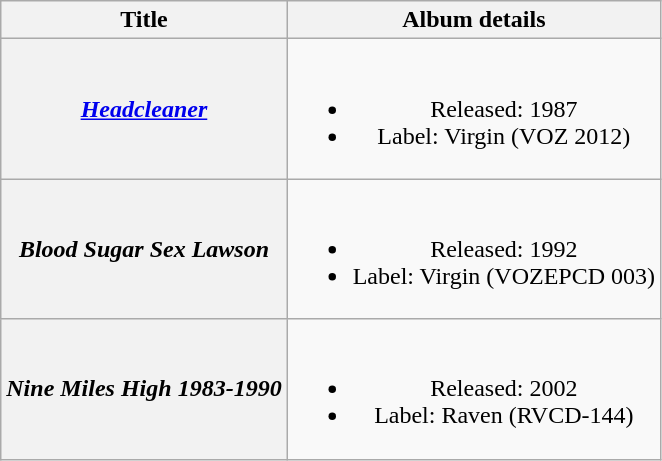<table class="wikitable plainrowheaders" style="text-align:center">
<tr>
<th>Title</th>
<th>Album details</th>
</tr>
<tr>
<th scope="row"><em><a href='#'>Headcleaner</a></em></th>
<td><br><ul><li>Released: 1987</li><li>Label: Virgin (VOZ 2012)</li></ul></td>
</tr>
<tr>
<th scope="row"><em>Blood Sugar Sex Lawson</em></th>
<td><br><ul><li>Released: 1992</li><li>Label: Virgin (VOZEPCD 003)</li></ul></td>
</tr>
<tr>
<th scope="row"><em>Nine Miles High 1983-1990</em></th>
<td><br><ul><li>Released: 2002</li><li>Label: Raven (RVCD-144)</li></ul></td>
</tr>
</table>
